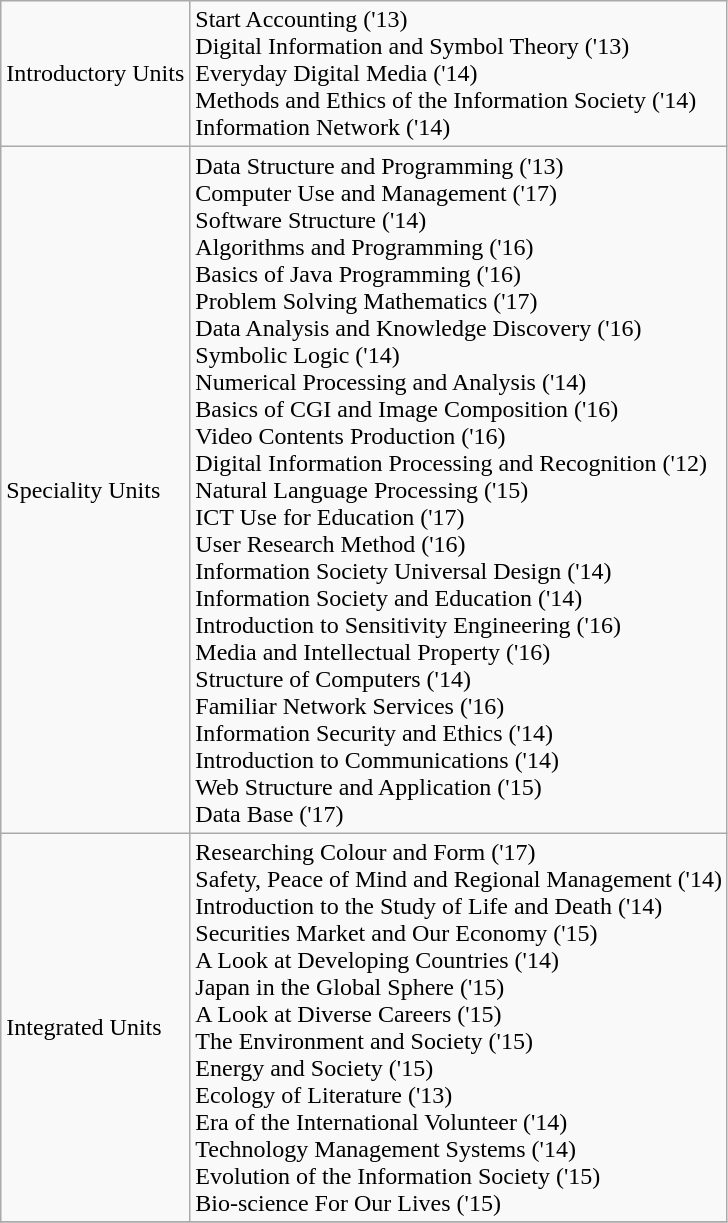<table class="wikitable">
<tr>
<td>Introductory Units</td>
<td>Start Accounting ('13)<br>Digital Information and Symbol Theory ('13)<br>Everyday Digital Media ('14)<br>Methods and Ethics of the Information Society ('14)<br>Information Network ('14)</td>
</tr>
<tr>
<td>Speciality Units</td>
<td>Data Structure and Programming ('13)<br>Computer Use and Management ('17)<br>Software Structure ('14)<br>Algorithms and Programming ('16)<br>Basics of Java Programming ('16)<br>Problem Solving Mathematics ('17)<br>Data Analysis and Knowledge Discovery ('16)<br>Symbolic Logic ('14)<br>Numerical Processing and Analysis ('14)<br>Basics of CGI and Image Composition ('16)<br>Video Contents Production ('16)<br>Digital Information Processing and Recognition ('12)<br>Natural Language Processing ('15)<br>ICT Use for Education ('17)<br>User Research Method ('16)<br>Information Society Universal Design ('14)<br>Information Society and Education ('14)<br>Introduction to Sensitivity Engineering ('16)<br>Media and Intellectual Property ('16)<br>Structure of Computers ('14)<br>Familiar Network Services ('16)<br>Information Security and Ethics ('14)<br>Introduction to Communications ('14)<br>Web Structure and Application ('15)<br>Data Base ('17)</td>
</tr>
<tr>
<td>Integrated Units</td>
<td>Researching Colour and Form ('17)<br>Safety, Peace of Mind and Regional Management ('14)<br>Introduction to the Study of Life and Death ('14)<br>Securities Market and Our Economy ('15)<br>A Look at Developing Countries ('14)<br>Japan in the Global Sphere ('15)<br>A Look at Diverse Careers ('15)<br>The Environment and Society ('15)<br>Energy and Society ('15)<br>Ecology of Literature ('13)<br>Era of the International Volunteer ('14)<br>Technology Management Systems ('14)<br>Evolution of the Information Society ('15)<br>Bio-science For Our Lives ('15)</td>
</tr>
<tr>
</tr>
</table>
